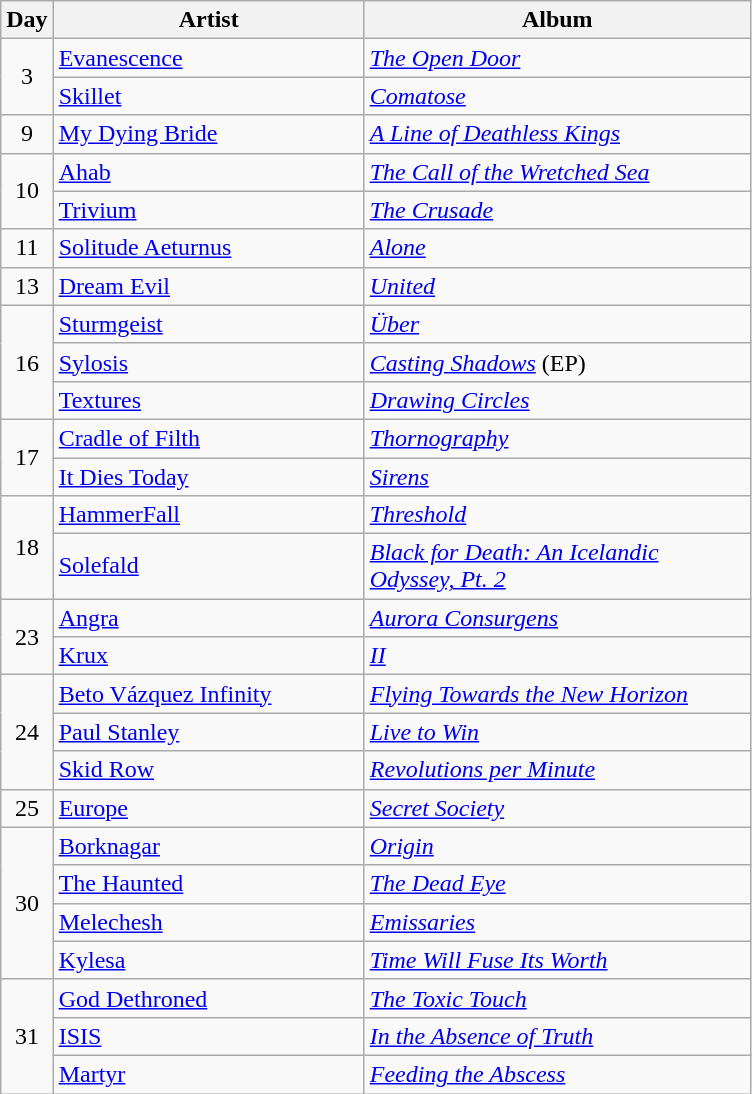<table class="wikitable" border="1">
<tr>
<th>Day</th>
<th width="200">Artist</th>
<th width="250">Album</th>
</tr>
<tr>
<td align="center" rowspan="2">3</td>
<td><a href='#'>Evanescence</a></td>
<td><em><a href='#'>The Open Door</a></em></td>
</tr>
<tr>
<td><a href='#'>Skillet</a></td>
<td><em><a href='#'>Comatose</a></em></td>
</tr>
<tr>
<td align="center" rowspan="1">9</td>
<td><a href='#'>My Dying Bride</a></td>
<td><em><a href='#'>A Line of Deathless Kings</a></em></td>
</tr>
<tr>
<td align="center" rowspan="2">10</td>
<td><a href='#'>Ahab</a></td>
<td><em><a href='#'>The Call of the Wretched Sea</a></em></td>
</tr>
<tr>
<td><a href='#'>Trivium</a></td>
<td><em><a href='#'>The Crusade</a></em></td>
</tr>
<tr>
<td align="center" rowspan="1">11</td>
<td><a href='#'>Solitude Aeturnus</a></td>
<td><em><a href='#'>Alone</a></em></td>
</tr>
<tr>
<td align="center" rowspan="1">13</td>
<td><a href='#'>Dream Evil</a></td>
<td><em><a href='#'>United</a></em></td>
</tr>
<tr>
<td align="center" rowspan="3">16</td>
<td><a href='#'>Sturmgeist</a></td>
<td><em><a href='#'>Über</a></em></td>
</tr>
<tr>
<td><a href='#'>Sylosis</a></td>
<td><em><a href='#'>Casting Shadows</a></em> (EP)</td>
</tr>
<tr>
<td><a href='#'>Textures</a></td>
<td><em><a href='#'>Drawing Circles</a></em></td>
</tr>
<tr>
<td align="center" rowspan="2">17</td>
<td><a href='#'>Cradle of Filth</a></td>
<td><em><a href='#'>Thornography</a></em></td>
</tr>
<tr>
<td><a href='#'>It Dies Today</a></td>
<td><em><a href='#'>Sirens</a></em></td>
</tr>
<tr>
<td align="center" rowspan="2">18</td>
<td><a href='#'>HammerFall</a></td>
<td><em><a href='#'>Threshold</a></em></td>
</tr>
<tr>
<td><a href='#'>Solefald</a></td>
<td><em><a href='#'>Black for Death: An Icelandic Odyssey, Pt. 2</a></em></td>
</tr>
<tr>
<td align="center" rowspan="2">23</td>
<td><a href='#'>Angra</a></td>
<td><em><a href='#'>Aurora Consurgens</a></em></td>
</tr>
<tr>
<td><a href='#'>Krux</a></td>
<td><em><a href='#'>II</a></em></td>
</tr>
<tr>
<td align="center" rowspan="3">24</td>
<td><a href='#'>Beto Vázquez Infinity</a></td>
<td><em><a href='#'>Flying Towards the New Horizon</a></em></td>
</tr>
<tr>
<td><a href='#'>Paul Stanley</a></td>
<td><em><a href='#'>Live to Win</a></em></td>
</tr>
<tr>
<td><a href='#'>Skid Row</a></td>
<td><em><a href='#'>Revolutions per Minute</a></em></td>
</tr>
<tr>
<td align="center" rowspan="1">25</td>
<td><a href='#'>Europe</a></td>
<td><em><a href='#'>Secret Society</a></em></td>
</tr>
<tr>
<td align="center" rowspan="4">30</td>
<td><a href='#'>Borknagar</a></td>
<td><em><a href='#'>Origin</a></em></td>
</tr>
<tr>
<td><a href='#'>The Haunted</a></td>
<td><em><a href='#'>The Dead Eye</a></em></td>
</tr>
<tr>
<td><a href='#'>Melechesh</a></td>
<td><em><a href='#'>Emissaries</a></em></td>
</tr>
<tr>
<td><a href='#'>Kylesa</a></td>
<td><em><a href='#'>Time Will Fuse Its Worth</a></em></td>
</tr>
<tr>
<td align="center" rowspan="3">31</td>
<td><a href='#'>God Dethroned</a></td>
<td><em><a href='#'>The Toxic Touch</a></em></td>
</tr>
<tr>
<td><a href='#'>ISIS</a></td>
<td><em><a href='#'>In the Absence of Truth</a></em></td>
</tr>
<tr>
<td><a href='#'>Martyr</a></td>
<td><em><a href='#'>Feeding the Abscess</a></em></td>
</tr>
</table>
